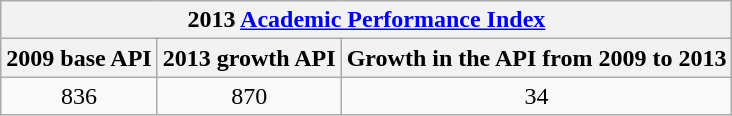<table class="wikitable" style="text-align:center">
<tr>
<th colspan="3">2013 <a href='#'>Academic Performance Index</a></th>
</tr>
<tr>
<th>2009 base API </th>
<th>2013 growth API </th>
<th>Growth in the API from 2009 to 2013</th>
</tr>
<tr>
<td>836</td>
<td>870</td>
<td>34</td>
</tr>
</table>
